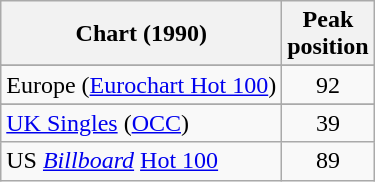<table class="wikitable sortable">
<tr>
<th>Chart (1990)</th>
<th>Peak<br>position</th>
</tr>
<tr>
</tr>
<tr>
<td>Europe (<a href='#'>Eurochart Hot 100</a>)</td>
<td align="center">92</td>
</tr>
<tr>
</tr>
<tr>
</tr>
<tr>
<td><a href='#'>UK Singles</a> (<a href='#'>OCC</a>)</td>
<td align="center">39</td>
</tr>
<tr>
<td>US <em><a href='#'>Billboard</a></em> <a href='#'>Hot 100</a></td>
<td align="center">89</td>
</tr>
</table>
